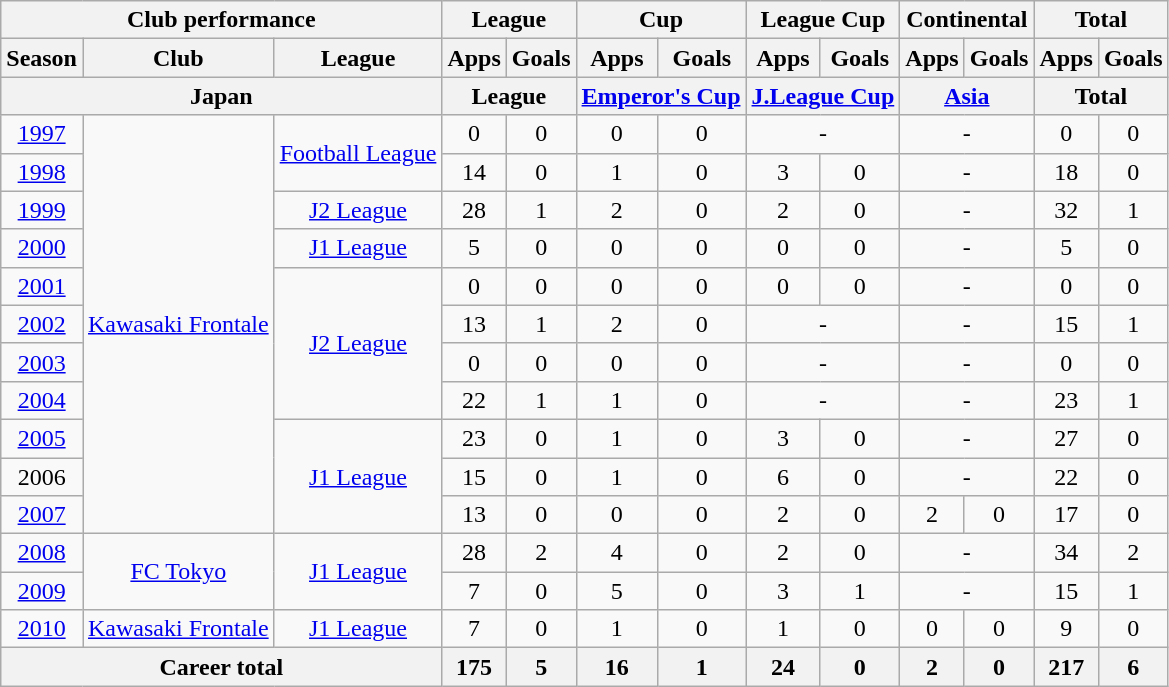<table class="wikitable" style="text-align:center">
<tr>
<th colspan=3>Club performance</th>
<th colspan=2>League</th>
<th colspan=2>Cup</th>
<th colspan=2>League Cup</th>
<th colspan=2>Continental</th>
<th colspan=2>Total</th>
</tr>
<tr>
<th>Season</th>
<th>Club</th>
<th>League</th>
<th>Apps</th>
<th>Goals</th>
<th>Apps</th>
<th>Goals</th>
<th>Apps</th>
<th>Goals</th>
<th>Apps</th>
<th>Goals</th>
<th>Apps</th>
<th>Goals</th>
</tr>
<tr>
<th colspan=3>Japan</th>
<th colspan=2>League</th>
<th colspan=2><a href='#'>Emperor's Cup</a></th>
<th colspan=2><a href='#'>J.League Cup</a></th>
<th colspan=2><a href='#'>Asia</a></th>
<th colspan=2>Total</th>
</tr>
<tr>
<td><a href='#'>1997</a></td>
<td rowspan="11"><a href='#'>Kawasaki Frontale</a></td>
<td rowspan="2"><a href='#'>Football League</a></td>
<td>0</td>
<td>0</td>
<td>0</td>
<td>0</td>
<td colspan="2">-</td>
<td colspan="2">-</td>
<td>0</td>
<td>0</td>
</tr>
<tr>
<td><a href='#'>1998</a></td>
<td>14</td>
<td>0</td>
<td>1</td>
<td>0</td>
<td>3</td>
<td>0</td>
<td colspan="2">-</td>
<td>18</td>
<td>0</td>
</tr>
<tr>
<td><a href='#'>1999</a></td>
<td><a href='#'>J2 League</a></td>
<td>28</td>
<td>1</td>
<td>2</td>
<td>0</td>
<td>2</td>
<td>0</td>
<td colspan="2">-</td>
<td>32</td>
<td>1</td>
</tr>
<tr>
<td><a href='#'>2000</a></td>
<td><a href='#'>J1 League</a></td>
<td>5</td>
<td>0</td>
<td>0</td>
<td>0</td>
<td>0</td>
<td>0</td>
<td colspan="2">-</td>
<td>5</td>
<td>0</td>
</tr>
<tr>
<td><a href='#'>2001</a></td>
<td rowspan="4"><a href='#'>J2 League</a></td>
<td>0</td>
<td>0</td>
<td>0</td>
<td>0</td>
<td>0</td>
<td>0</td>
<td colspan="2">-</td>
<td>0</td>
<td>0</td>
</tr>
<tr>
<td><a href='#'>2002</a></td>
<td>13</td>
<td>1</td>
<td>2</td>
<td>0</td>
<td colspan="2">-</td>
<td colspan="2">-</td>
<td>15</td>
<td>1</td>
</tr>
<tr>
<td><a href='#'>2003</a></td>
<td>0</td>
<td>0</td>
<td>0</td>
<td>0</td>
<td colspan="2">-</td>
<td colspan="2">-</td>
<td>0</td>
<td>0</td>
</tr>
<tr>
<td><a href='#'>2004</a></td>
<td>22</td>
<td>1</td>
<td>1</td>
<td>0</td>
<td colspan="2">-</td>
<td colspan="2">-</td>
<td>23</td>
<td>1</td>
</tr>
<tr>
<td><a href='#'>2005</a></td>
<td rowspan="3"><a href='#'>J1 League</a></td>
<td>23</td>
<td>0</td>
<td>1</td>
<td>0</td>
<td>3</td>
<td>0</td>
<td colspan="2">-</td>
<td>27</td>
<td>0</td>
</tr>
<tr>
<td>2006</td>
<td>15</td>
<td>0</td>
<td>1</td>
<td>0</td>
<td>6</td>
<td>0</td>
<td colspan="2">-</td>
<td>22</td>
<td>0</td>
</tr>
<tr>
<td><a href='#'>2007</a></td>
<td>13</td>
<td>0</td>
<td>0</td>
<td>0</td>
<td>2</td>
<td>0</td>
<td>2</td>
<td>0</td>
<td>17</td>
<td>0</td>
</tr>
<tr>
<td><a href='#'>2008</a></td>
<td rowspan="2"><a href='#'>FC Tokyo</a></td>
<td rowspan="2"><a href='#'>J1 League</a></td>
<td>28</td>
<td>2</td>
<td>4</td>
<td>0</td>
<td>2</td>
<td>0</td>
<td colspan="2">-</td>
<td>34</td>
<td>2</td>
</tr>
<tr>
<td><a href='#'>2009</a></td>
<td>7</td>
<td>0</td>
<td>5</td>
<td>0</td>
<td>3</td>
<td>1</td>
<td colspan="2">-</td>
<td>15</td>
<td>1</td>
</tr>
<tr>
<td><a href='#'>2010</a></td>
<td><a href='#'>Kawasaki Frontale</a></td>
<td><a href='#'>J1 League</a></td>
<td>7</td>
<td>0</td>
<td>1</td>
<td>0</td>
<td>1</td>
<td>0</td>
<td>0</td>
<td>0</td>
<td>9</td>
<td>0</td>
</tr>
<tr>
<th colspan=3>Career total</th>
<th>175</th>
<th>5</th>
<th>16</th>
<th>1</th>
<th>24</th>
<th>0</th>
<th>2</th>
<th>0</th>
<th>217</th>
<th>6</th>
</tr>
</table>
